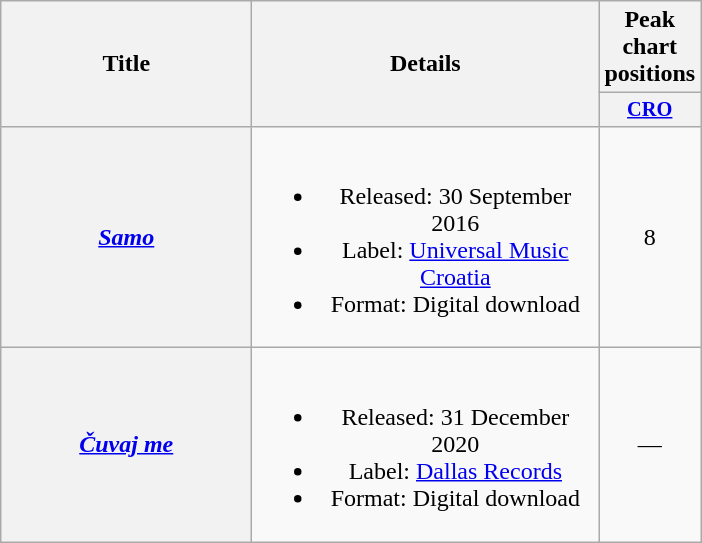<table class="wikitable plainrowheaders" style="text-align:center;">
<tr>
<th scope="col" rowspan="2" style="width:10em;">Title</th>
<th scope="col" rowspan="2" style="width:14em;">Details</th>
<th scope="col">Peak chart positions</th>
</tr>
<tr>
<th scope="col" style="width:3em;font-size:85%;"><a href='#'>CRO</a></th>
</tr>
<tr>
<th scope="row"><em><a href='#'>Samo</a></em></th>
<td><br><ul><li>Released: 30 September 2016</li><li>Label: <a href='#'>Universal Music Croatia</a></li><li>Format: Digital download</li></ul></td>
<td>8</td>
</tr>
<tr>
<th scope="row"><em><a href='#'>Čuvaj me</a></em></th>
<td><br><ul><li>Released: 31 December 2020</li><li>Label: <a href='#'>Dallas Records</a></li><li>Format: Digital download</li></ul></td>
<td>—</td>
</tr>
</table>
